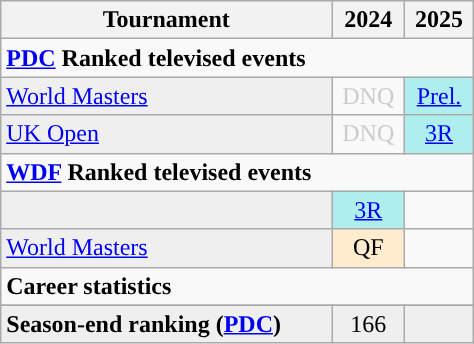<table class="wikitable" style="width:25%; margin:0">
<tr>
<th>Tournament</th>
<th>2024</th>
<th>2025</th>
</tr>
<tr>
<td colspan="3" style="text-align:left"><strong><a href='#'>PDC</a> Ranked televised events</strong></td>
</tr>
<tr>
<td style="background:#efefef;"><a href='#'>World Masters</a></td>
<td style="text-align:center; color:#ccc;">DNQ</td>
<td style="text-align:center; background:#afeeee;"><a href='#'>Prel.</a></td>
</tr>
<tr>
<td style="background:#efefef;"><a href='#'>UK Open</a></td>
<td style="text-align:center; color:#ccc;">DNQ</td>
<td style="text-align:center; background:#afeeee;"><a href='#'>3R</a></td>
</tr>
<tr>
<td colspan="3" style="text-align:left"><strong><a href='#'>WDF</a> Ranked televised events</strong></td>
</tr>
<tr>
<td style="background:#efefef;"></td>
<td style="text-align:center; background:#afeeee;"><a href='#'>3R</a></td>
<td></td>
</tr>
<tr>
<td style="background:#efefef;"><a href='#'>World Masters</a></td>
<td style="text-align:center; background:#ffebcd;">QF</td>
<td></td>
</tr>
<tr>
<td colspan="3" align="left"><strong>Career statistics</strong></td>
</tr>
<tr>
</tr>
<tr bgcolor="efefef">
<td align="left"><strong>Season-end ranking (<a href='#'>PDC</a>)</strong></td>
<td style="text-align:center;">166</td>
<td style="text-align:center;"></td>
</tr>
</table>
